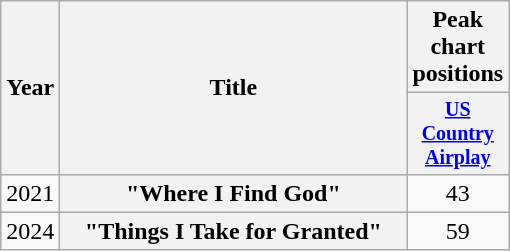<table class="wikitable plainrowheaders" style="text-align:center;">
<tr>
<th rowspan="2">Year</th>
<th rowspan="2" style="width:14em;">Title</th>
<th colspan="1">Peak chart<br>positions</th>
</tr>
<tr style="font-size:smaller;">
<th width="45"><a href='#'>US Country Airplay</a></th>
</tr>
<tr>
<td>2021</td>
<th scope="row">"Where I Find God"</th>
<td>43</td>
</tr>
<tr>
<td>2024</td>
<th scope="row">"Things I Take for Granted"</th>
<td>59</td>
</tr>
</table>
